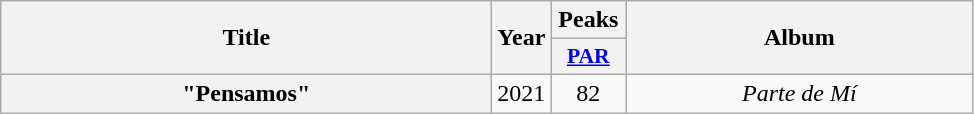<table class="wikitable plainrowheaders" style="text-align:center;" border="1">
<tr>
<th scope="col" style="width:20em;" rowspan="2">Title</th>
<th scope="col" style="width:1em;" rowspan="2">Year</th>
<th scope="col" colspan="1">Peaks</th>
<th scope="col" style="width:14em;" rowspan="2">Album</th>
</tr>
<tr>
<th scope="col" style="width:3em;font-size:90%;"><a href='#'>PAR</a><br></th>
</tr>
<tr>
<th scope="row">"Pensamos"<br></th>
<td>2021</td>
<td>82</td>
<td><em>Parte de Mí</em></td>
</tr>
</table>
